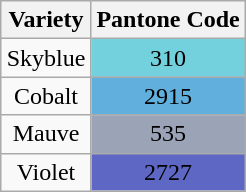<table class="wikitable" style="text-align:center" align="right">
<tr>
<th>Variety</th>
<th>Pantone Code</th>
</tr>
<tr>
<td>Skyblue</td>
<td style="background: #72D1DD;">310</td>
</tr>
<tr>
<td>Cobalt</td>
<td style="background: #60AFDD;">2915</td>
</tr>
<tr>
<td>Mauve</td>
<td style="background: #9BA3B7;">535</td>
</tr>
<tr>
<td>Violet</td>
<td style="background: #5E68C4;">2727</td>
</tr>
</table>
